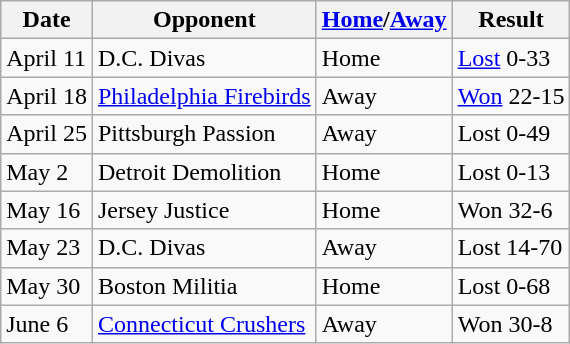<table class="wikitable">
<tr>
<th>Date</th>
<th>Opponent</th>
<th><a href='#'>Home</a>/<a href='#'>Away</a></th>
<th>Result</th>
</tr>
<tr>
<td>April 11</td>
<td>D.C. Divas</td>
<td>Home</td>
<td><a href='#'>Lost</a> 0-33</td>
</tr>
<tr>
<td>April 18</td>
<td><a href='#'>Philadelphia Firebirds</a></td>
<td>Away</td>
<td><a href='#'>Won</a> 22-15</td>
</tr>
<tr>
<td>April 25</td>
<td>Pittsburgh Passion</td>
<td>Away</td>
<td>Lost 0-49</td>
</tr>
<tr>
<td>May 2</td>
<td>Detroit Demolition</td>
<td>Home</td>
<td>Lost 0-13</td>
</tr>
<tr>
<td>May 16</td>
<td>Jersey Justice</td>
<td>Home</td>
<td>Won 32-6</td>
</tr>
<tr>
<td>May 23</td>
<td>D.C. Divas</td>
<td>Away</td>
<td>Lost 14-70</td>
</tr>
<tr>
<td>May 30</td>
<td>Boston Militia</td>
<td>Home</td>
<td>Lost 0-68</td>
</tr>
<tr>
<td>June 6</td>
<td><a href='#'>Connecticut Crushers</a></td>
<td>Away</td>
<td>Won 30-8</td>
</tr>
</table>
